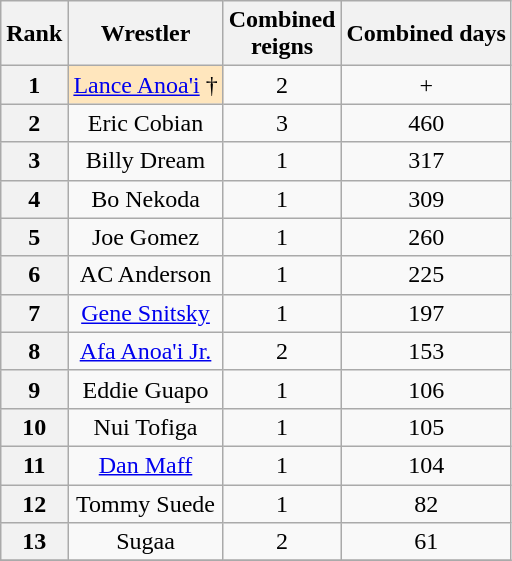<table class="wikitable sortable" style="text-align:center">
<tr>
<th>Rank</th>
<th>Wrestler</th>
<th>Combined<br>reigns</th>
<th>Combined days</th>
</tr>
<tr>
<th>1</th>
<td style="background-color:#ffe6bd"><a href='#'>Lance Anoa'i</a> †</td>
<td>2</td>
<td>+</td>
</tr>
<tr>
<th>2</th>
<td>Eric Cobian</td>
<td>3</td>
<td>460</td>
</tr>
<tr>
<th>3</th>
<td>Billy Dream</td>
<td>1</td>
<td>317</td>
</tr>
<tr>
<th>4</th>
<td>Bo Nekoda</td>
<td>1</td>
<td>309</td>
</tr>
<tr>
<th>5</th>
<td>Joe Gomez</td>
<td>1</td>
<td>260</td>
</tr>
<tr>
<th>6</th>
<td>AC Anderson</td>
<td>1</td>
<td>225</td>
</tr>
<tr>
<th>7</th>
<td><a href='#'>Gene Snitsky</a></td>
<td>1</td>
<td>197</td>
</tr>
<tr>
<th>8</th>
<td><a href='#'>Afa Anoa'i Jr.</a></td>
<td>2</td>
<td>153</td>
</tr>
<tr>
<th>9</th>
<td>Eddie Guapo</td>
<td>1</td>
<td>106</td>
</tr>
<tr>
<th>10</th>
<td>Nui Tofiga</td>
<td>1</td>
<td>105</td>
</tr>
<tr>
<th>11</th>
<td><a href='#'>Dan Maff</a></td>
<td>1</td>
<td>104</td>
</tr>
<tr>
<th>12</th>
<td>Tommy Suede</td>
<td>1</td>
<td>82</td>
</tr>
<tr>
<th>13</th>
<td>Sugaa</td>
<td>2</td>
<td>61</td>
</tr>
<tr>
</tr>
</table>
